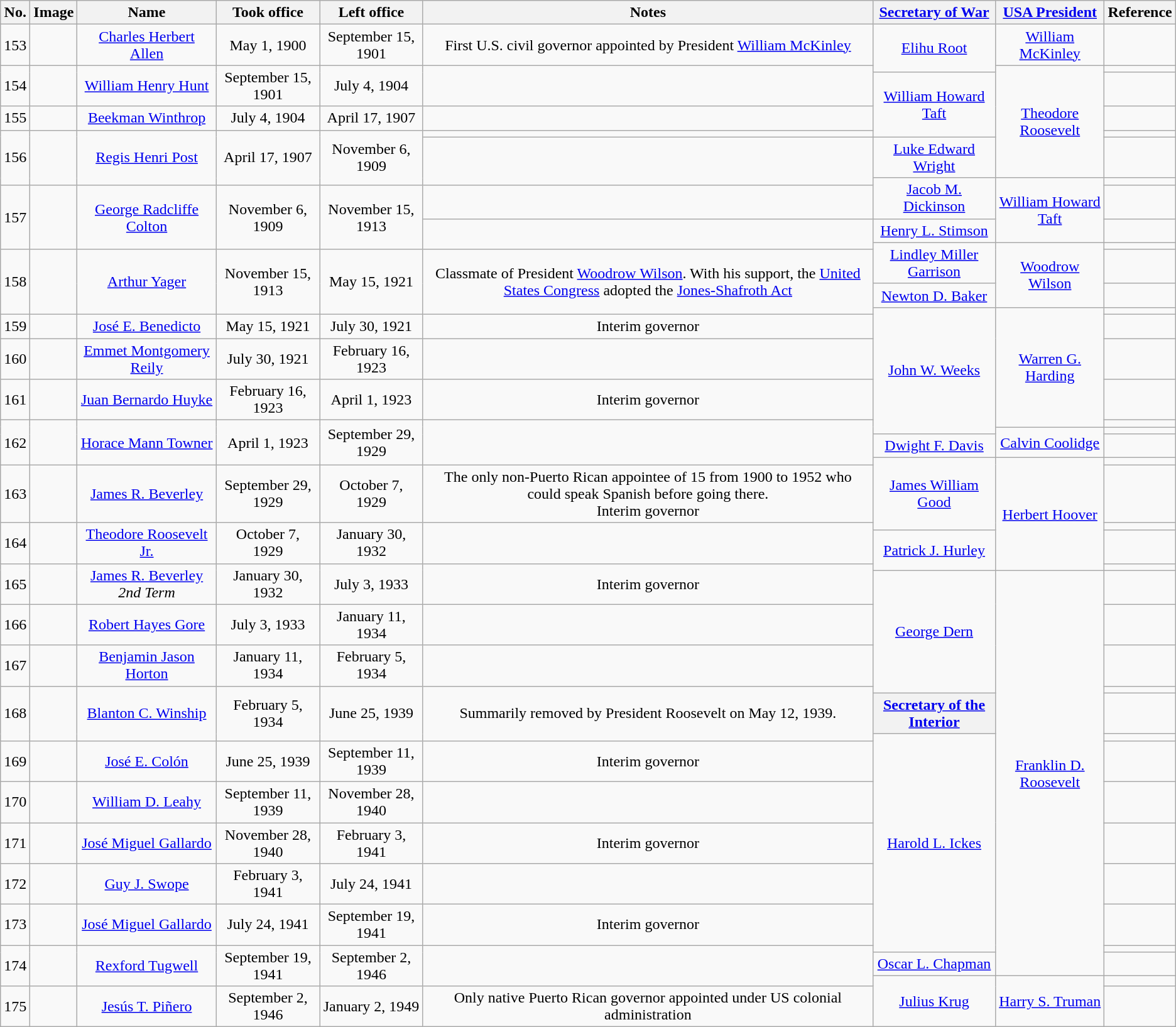<table class="wikitable" style="text-align:center">
<tr>
<th>No.</th>
<th>Image</th>
<th>Name</th>
<th>Took office</th>
<th>Left office</th>
<th>Notes</th>
<th><a href='#'>Secretary of War</a></th>
<th><a href='#'>USA President</a></th>
<th>Reference</th>
</tr>
<tr>
<td>153</td>
<td></td>
<td><a href='#'>Charles Herbert Allen</a></td>
<td>May 1, 1900</td>
<td>September 15, 1901</td>
<td>First U.S. civil governor appointed by President <a href='#'>William McKinley</a></td>
<td rowspan="2"><a href='#'>Elihu Root</a></td>
<td><a href='#'>William McKinley</a></td>
<td></td>
</tr>
<tr>
<td rowspan="2">154</td>
<td rowspan="2"></td>
<td rowspan="2"><a href='#'>William Henry Hunt</a></td>
<td rowspan="2">September 15, 1901</td>
<td rowspan="2">July 4, 1904</td>
<td rowspan="2"></td>
<td rowspan="5"><a href='#'>Theodore Roosevelt</a></td>
<td></td>
</tr>
<tr>
<td rowspan="3"><a href='#'>William Howard Taft</a></td>
<td></td>
</tr>
<tr>
<td>155</td>
<td></td>
<td><a href='#'>Beekman Winthrop</a></td>
<td>July 4, 1904</td>
<td>April 17, 1907</td>
<td></td>
<td></td>
</tr>
<tr>
<td rowspan="3">156</td>
<td rowspan="3"></td>
<td rowspan="3"><a href='#'>Regis Henri Post</a></td>
<td rowspan="3">April 17, 1907</td>
<td rowspan="3">November 6, 1909</td>
<td></td>
<td></td>
</tr>
<tr>
<td rowspan="2"></td>
<td><a href='#'>Luke Edward Wright</a></td>
<td></td>
</tr>
<tr>
<td rowspan="2"><a href='#'>Jacob M. Dickinson</a></td>
<td rowspan="3"><a href='#'>William Howard Taft</a></td>
<td></td>
</tr>
<tr>
<td rowspan="3">157</td>
<td rowspan="3"></td>
<td rowspan="3"><a href='#'>George Radcliffe Colton</a></td>
<td rowspan="3">November 6, 1909</td>
<td rowspan="3">November 15, 1913</td>
<td></td>
<td></td>
</tr>
<tr>
<td rowspan="2"></td>
<td><a href='#'>Henry L. Stimson</a></td>
<td></td>
</tr>
<tr>
<td rowspan="2"><a href='#'>Lindley Miller Garrison</a></td>
<td rowspan="3"><a href='#'>Woodrow Wilson</a></td>
<td></td>
</tr>
<tr>
<td rowspan="3">158</td>
<td rowspan="3"></td>
<td rowspan="3"><a href='#'>Arthur Yager</a></td>
<td rowspan="3">November 15, 1913</td>
<td rowspan="3">May 15, 1921</td>
<td rowspan="3">Classmate of President <a href='#'>Woodrow Wilson</a>. With his support, the <a href='#'>United States Congress</a> adopted the <a href='#'>Jones-Shafroth Act</a></td>
<td></td>
</tr>
<tr>
<td><a href='#'>Newton D. Baker</a></td>
<td></td>
</tr>
<tr>
<td rowspan="6"><a href='#'>John W. Weeks</a></td>
<td rowspan="5"><a href='#'>Warren G. Harding</a></td>
<td></td>
</tr>
<tr>
<td>159</td>
<td></td>
<td><a href='#'>José E. Benedicto</a></td>
<td>May 15, 1921</td>
<td>July 30, 1921</td>
<td>Interim governor</td>
<td></td>
</tr>
<tr>
<td>160</td>
<td></td>
<td><a href='#'>Emmet Montgomery Reily</a></td>
<td>July 30, 1921</td>
<td>February 16, 1923</td>
<td></td>
<td></td>
</tr>
<tr>
<td>161</td>
<td></td>
<td><a href='#'>Juan Bernardo Huyke</a></td>
<td>February 16, 1923</td>
<td>April 1, 1923</td>
<td>Interim governor</td>
<td></td>
</tr>
<tr>
<td rowspan="4">162</td>
<td rowspan="4"></td>
<td rowspan="4"><a href='#'>Horace Mann Towner</a></td>
<td rowspan="4">April 1, 1923</td>
<td rowspan="4">September 29, 1929</td>
<td rowspan="4"></td>
<td></td>
</tr>
<tr>
<td rowspan="2"><a href='#'>Calvin Coolidge</a></td>
<td></td>
</tr>
<tr>
<td><a href='#'>Dwight F. Davis</a></td>
<td></td>
</tr>
<tr>
<td rowspan="3"><a href='#'>James William Good</a></td>
<td rowspan="5"><a href='#'>Herbert Hoover</a></td>
<td></td>
</tr>
<tr>
<td>163</td>
<td></td>
<td><a href='#'>James R. Beverley</a></td>
<td>September 29, 1929</td>
<td>October 7, 1929</td>
<td>The only non-Puerto Rican appointee of 15 from 1900 to 1952 who could speak Spanish before going there.<br>Interim governor</td>
<td></td>
</tr>
<tr>
<td rowspan="2">164</td>
<td rowspan="2"></td>
<td rowspan="2"><a href='#'>Theodore Roosevelt Jr.</a></td>
<td rowspan="2">October 7, 1929</td>
<td rowspan="2">January 30, 1932</td>
<td rowspan="2"></td>
<td></td>
</tr>
<tr>
<td rowspan="2"><a href='#'>Patrick J. Hurley</a></td>
<td></td>
</tr>
<tr>
<td rowspan="2">165</td>
<td rowspan="2"></td>
<td rowspan="2"><a href='#'>James R. Beverley</a> <em>2nd Term</em></td>
<td rowspan="2">January 30, 1932</td>
<td rowspan="2">July 3, 1933</td>
<td rowspan="2">Interim governor</td>
<td></td>
</tr>
<tr>
<td rowspan="4"><a href='#'>George Dern</a></td>
<td rowspan="13"><a href='#'>Franklin D. Roosevelt</a></td>
<td></td>
</tr>
<tr>
<td>166</td>
<td></td>
<td><a href='#'>Robert Hayes Gore</a></td>
<td>July 3, 1933</td>
<td>January 11, 1934</td>
<td></td>
<td></td>
</tr>
<tr>
<td>167</td>
<td></td>
<td><a href='#'>Benjamin Jason Horton</a></td>
<td>January 11, 1934</td>
<td>February 5, 1934</td>
<td></td>
<td></td>
</tr>
<tr>
<td rowspan="3">168</td>
<td rowspan="3"></td>
<td rowspan="3"><a href='#'>Blanton C. Winship</a></td>
<td rowspan="3">February 5, 1934</td>
<td rowspan="3">June 25, 1939</td>
<td rowspan="3">Summarily removed by President Roosevelt on May 12, 1939.</td>
<td></td>
</tr>
<tr>
<th><a href='#'>Secretary of the Interior</a></th>
<td></td>
</tr>
<tr>
<td rowspan="7"><a href='#'>Harold L. Ickes</a></td>
<td></td>
</tr>
<tr>
<td>169</td>
<td></td>
<td><a href='#'>José E. Colón</a></td>
<td>June 25, 1939</td>
<td>September 11, 1939</td>
<td>Interim governor</td>
<td></td>
</tr>
<tr>
<td>170</td>
<td></td>
<td><a href='#'>William D. Leahy</a></td>
<td>September 11, 1939</td>
<td>November 28, 1940</td>
<td></td>
<td></td>
</tr>
<tr>
<td>171</td>
<td></td>
<td><a href='#'>José Miguel Gallardo</a></td>
<td>November 28, 1940</td>
<td>February 3, 1941</td>
<td>Interim governor</td>
<td></td>
</tr>
<tr>
<td>172</td>
<td></td>
<td><a href='#'>Guy J. Swope</a></td>
<td>February 3, 1941</td>
<td>July 24, 1941</td>
<td></td>
<td></td>
</tr>
<tr>
<td>173</td>
<td></td>
<td><a href='#'>José Miguel Gallardo</a></td>
<td>July 24, 1941</td>
<td>September 19, 1941</td>
<td>Interim governor</td>
<td></td>
</tr>
<tr>
<td rowspan="3">174</td>
<td rowspan="3"></td>
<td rowspan="3"><a href='#'>Rexford Tugwell</a></td>
<td rowspan="3">September 19, 1941</td>
<td rowspan="3">September 2, 1946</td>
<td rowspan="3"></td>
<td></td>
</tr>
<tr>
<td><a href='#'>Oscar L. Chapman</a> </td>
<td></td>
</tr>
<tr>
<td rowspan="2"><a href='#'>Julius Krug</a></td>
<td rowspan="2"><a href='#'>Harry S. Truman</a></td>
<td></td>
</tr>
<tr>
<td>175</td>
<td></td>
<td><a href='#'>Jesús T. Piñero</a></td>
<td>September 2, 1946</td>
<td>January 2, 1949</td>
<td>Only native Puerto Rican governor appointed under US colonial administration</td>
<td></td>
</tr>
</table>
